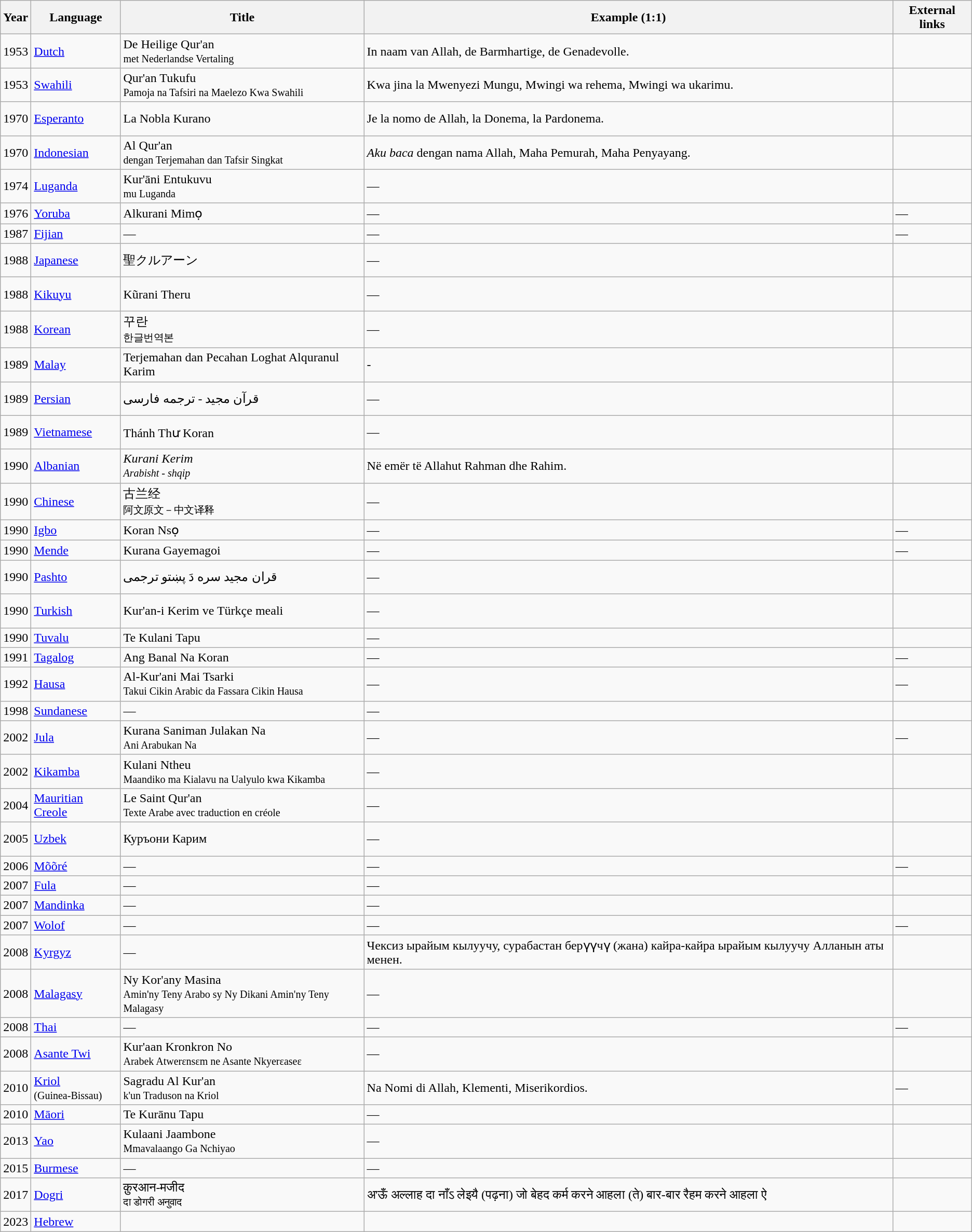<table class="wikitable sortable">
<tr>
<th>Year</th>
<th>Language</th>
<th>Title</th>
<th>Example (1:1)</th>
<th>External links</th>
</tr>
<tr>
<td>1953</td>
<td><a href='#'>Dutch</a></td>
<td>De Heilige Qur'an<br><small>met Nederlandse Vertaling</small></td>
<td>In naam van Allah, de Barmhartige, de Genadevolle.</td>
<td> </td>
</tr>
<tr>
<td>1953</td>
<td><a href='#'>Swahili</a></td>
<td>Qur'an Tukufu<br><small>Pamoja na Tafsiri na Maelezo Kwa Swahili</small></td>
<td>Kwa jina la Mwenyezi Mungu, Mwingi wa rehema, Mwingi wa ukarimu.</td>
<td><br><br></td>
</tr>
<tr>
<td>1970</td>
<td><a href='#'>Esperanto</a></td>
<td>La Nobla Kurano</td>
<td>Je la nomo de Allah, la Donema, la Pardonema.</td>
<td><br><br></td>
</tr>
<tr>
<td>1970</td>
<td><a href='#'>Indonesian</a></td>
<td>Al Qur'an<br><small>dengan Terjemahan dan Tafsir Singkat</small></td>
<td><em>Aku baca</em> dengan nama Allah, Maha Pemurah, Maha Penyayang.</td>
<td></td>
</tr>
<tr>
<td>1974</td>
<td><a href='#'>Luganda</a></td>
<td>Kur'āni Entukuvu<br><small>mu Luganda</small></td>
<td>—</td>
<td><br><br></td>
</tr>
<tr>
<td>1976</td>
<td><a href='#'>Yoruba</a></td>
<td>Alkurani Mimọ</td>
<td>—</td>
<td>—</td>
</tr>
<tr>
<td>1987</td>
<td><a href='#'>Fijian</a></td>
<td>—</td>
<td>—</td>
<td>—</td>
</tr>
<tr>
<td>1988</td>
<td><a href='#'>Japanese</a></td>
<td>聖クルアーン</td>
<td>—</td>
<td><br><br> </td>
</tr>
<tr>
<td>1988</td>
<td><a href='#'>Kikuyu</a></td>
<td>Kũrani Theru</td>
<td>—</td>
<td><br><br></td>
</tr>
<tr>
<td>1988</td>
<td><a href='#'>Korean</a></td>
<td>꾸란<br><small>한글번역본</small></td>
<td>—</td>
<td><br><br></td>
</tr>
<tr>
<td>1989</td>
<td><a href='#'>Malay</a></td>
<td>Terjemahan dan Pecahan Loghat Alquranul Karim</td>
<td>-</td>
<td></td>
</tr>
<tr>
<td>1989</td>
<td><a href='#'>Persian</a></td>
<td>قرآن مجيد - ترجمه فارسی</td>
<td>—</td>
<td><br><br></td>
</tr>
<tr>
<td>1989</td>
<td><a href='#'>Vietnamese</a></td>
<td>Thánh Thư Koran</td>
<td>—</td>
<td><br><br></td>
</tr>
<tr>
<td>1990</td>
<td><a href='#'>Albanian</a></td>
<td><em>Kurani Kerim<br><small>Arabisht - shqip</small></em></td>
<td>Në emër të Allahut Rahman dhe Rahim.</td>
<td><br><br> </td>
</tr>
<tr>
<td>1990</td>
<td><a href='#'>Chinese</a></td>
<td>古兰经<br><small>阿文原文－中文译释</small></td>
<td>—</td>
<td></td>
</tr>
<tr>
<td>1990</td>
<td><a href='#'>Igbo</a></td>
<td>Koran Nsọ</td>
<td>—</td>
<td>—</td>
</tr>
<tr>
<td>1990</td>
<td><a href='#'>Mende</a></td>
<td>Kurana Gayemagoi</td>
<td>—</td>
<td>—</td>
</tr>
<tr>
<td>1990</td>
<td><a href='#'>Pashto</a></td>
<td>قران مجید سره دَ پښتو ترجمی</td>
<td>—</td>
<td><br><br></td>
</tr>
<tr>
<td>1990</td>
<td><a href='#'>Turkish</a></td>
<td>Kur'an-i Kerim ve Türkçe meali</td>
<td>—</td>
<td><br><br></td>
</tr>
<tr>
<td>1990</td>
<td><a href='#'>Tuvalu</a></td>
<td>Te Kulani Tapu</td>
<td>—</td>
<td></td>
</tr>
<tr>
<td>1991</td>
<td><a href='#'>Tagalog</a></td>
<td>Ang Banal Na Koran</td>
<td>—</td>
<td>—</td>
</tr>
<tr>
<td>1992</td>
<td><a href='#'>Hausa</a></td>
<td>Al-Kur'ani Mai Tsarki<br><small>Takui Cikin Arabic da Fassara Cikin Hausa</small></td>
<td>—</td>
<td>—</td>
</tr>
<tr>
<td>1998</td>
<td><a href='#'>Sundanese</a></td>
<td>—</td>
<td>—</td>
<td></td>
</tr>
<tr>
<td>2002</td>
<td><a href='#'>Jula</a></td>
<td>Kurana Saniman Julakan Na<br><small>Ani Arabukan Na</small></td>
<td>—</td>
<td>—</td>
</tr>
<tr>
<td>2002</td>
<td><a href='#'>Kikamba</a></td>
<td>Kulani Ntheu<br><small>Maandiko ma Kialavu na Ualyulo kwa Kikamba</small></td>
<td>—</td>
<td><br><br></td>
</tr>
<tr>
<td>2004</td>
<td><a href='#'>Mauritian Creole</a></td>
<td>Le Saint Qur'an<br><small>Texte Arabe avec traduction en créole</small></td>
<td>—</td>
<td><br><br></td>
</tr>
<tr>
<td>2005</td>
<td><a href='#'>Uzbek</a></td>
<td>Куръони Карим</td>
<td>—</td>
<td><br><br></td>
</tr>
<tr>
<td>2006</td>
<td><a href='#'>Mõõré</a></td>
<td>—</td>
<td>—</td>
<td>—</td>
</tr>
<tr>
<td>2007</td>
<td><a href='#'>Fula</a></td>
<td>—</td>
<td>—</td>
<td></td>
</tr>
<tr>
<td>2007</td>
<td><a href='#'>Mandinka</a></td>
<td>—</td>
<td>—</td>
<td></td>
</tr>
<tr>
<td>2007</td>
<td><a href='#'>Wolof</a></td>
<td>—</td>
<td>—</td>
<td>—</td>
</tr>
<tr>
<td>2008</td>
<td><a href='#'>Kyrgyz</a></td>
<td>—</td>
<td>Чексиз ырайым кылуучу, сурабастан берүүчү (жана) кайра-кайра ырайым кылуучу Алланын аты менен.</td>
<td></td>
</tr>
<tr>
<td>2008</td>
<td><a href='#'>Malagasy</a></td>
<td>Ny Kor'any Masina<br><small>Amin'ny Teny Arabo sy Ny Dikani Amin'ny Teny Malagasy</small></td>
<td>—</td>
<td><br><br></td>
</tr>
<tr>
<td>2008</td>
<td><a href='#'>Thai</a></td>
<td>—</td>
<td>—</td>
<td>—</td>
</tr>
<tr>
<td>2008</td>
<td><a href='#'>Asante Twi</a></td>
<td>Kur'aan Kronkron No<br><small>Arabek Atwerεnsεm ne Asante Nkyerεaseε</small></td>
<td>—</td>
<td><br><br></td>
</tr>
<tr>
<td>2010</td>
<td><a href='#'>Kriol</a><br><small>(Guinea-Bissau)</small></td>
<td>Sagradu Al Kur'an<br><small>k'un Traduson na Kriol</small></td>
<td>Na Nomi di Allah, Klementi, Miserikordios.</td>
<td>—</td>
</tr>
<tr>
<td>2010</td>
<td><a href='#'>Māori</a></td>
<td>Te Kurānu Tapu</td>
<td>—</td>
<td></td>
</tr>
<tr>
<td>2013</td>
<td><a href='#'>Yao</a></td>
<td>Kulaani Jaambone<br><small>Mmavalaango Ga Nchiyao</small></td>
<td>—</td>
<td></td>
</tr>
<tr>
<td>2015</td>
<td><a href='#'>Burmese</a></td>
<td>—</td>
<td>—</td>
<td></td>
</tr>
<tr>
<td>2017</td>
<td><a href='#'>Dogri</a></td>
<td>क़ुरआन-मजीद<br><small>दा डोगरी अनुवाद</small></td>
<td>अ'ऊँ अल्लाह दा नाँऽ लेइयै (पढ़ना) जो बेहद कर्म करने आहला (ते) बार-बार रैहम करने आहला ऐ</td>
<td></td>
</tr>
<tr>
<td>2023</td>
<td><a href='#'>Hebrew</a></td>
<td></td>
<td></td>
<td></td>
</tr>
</table>
